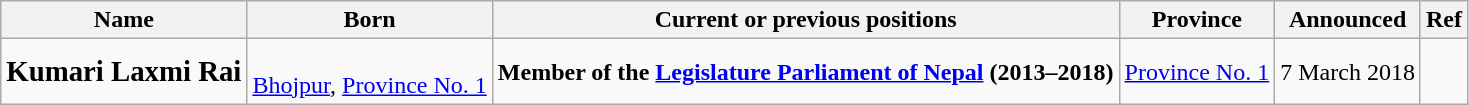<table class="wikitable sortable" style="text-align:center">
<tr>
<th>Name</th>
<th>Born</th>
<th>Current or previous positions</th>
<th>Province</th>
<th>Announced</th>
<th class="unsortable">Ref</th>
</tr>
<tr>
<td data-sort-value="Kumar"><big><strong>Kumari Laxmi Rai</strong></big></td>
<td><br><a href='#'>Bhojpur</a>, <a href='#'>Province No. 1</a></td>
<td data-sort-value="Speaker"><strong>Member of the <a href='#'>Legislature Parliament of Nepal</a> (2013–2018)</strong></td>
<td><a href='#'>Province No. 1</a></td>
<td>7 March 2018</td>
<td></td>
</tr>
</table>
